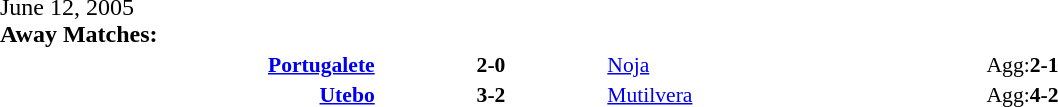<table width=100% cellspacing=1>
<tr>
<th width=20%></th>
<th width=12%></th>
<th width=20%></th>
<th></th>
</tr>
<tr>
<td>June 12, 2005<br><strong>Away Matches:</strong></td>
</tr>
<tr style=font-size:90%>
<td align=right><strong><a href='#'>Portugalete</a></strong></td>
<td align=center><strong>2-0</strong></td>
<td><a href='#'>Noja</a></td>
<td>Agg:<strong>2-1</strong></td>
</tr>
<tr style=font-size:90%>
<td align=right><strong><a href='#'>Utebo</a></strong></td>
<td align=center><strong>3-2</strong></td>
<td><a href='#'>Mutilvera</a></td>
<td>Agg:<strong>4-2</strong></td>
</tr>
</table>
